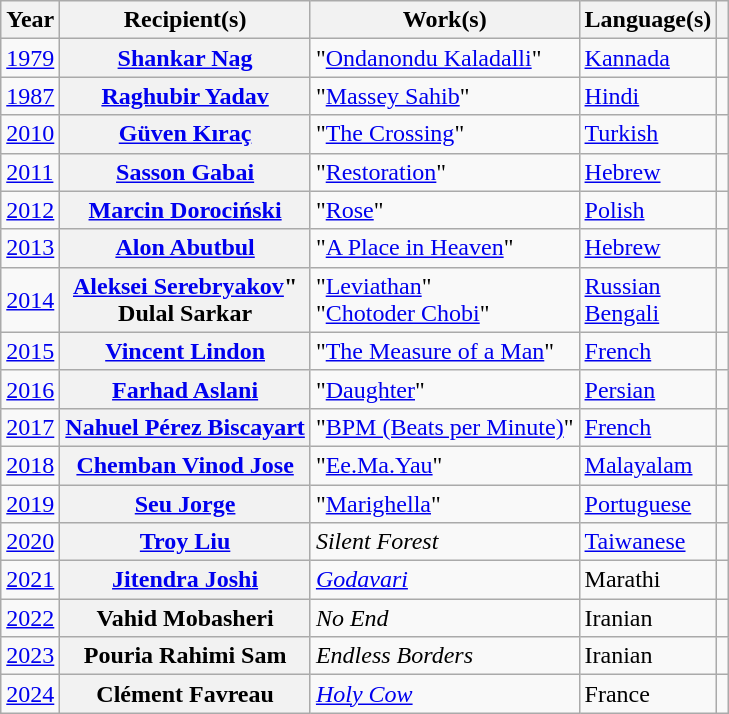<table class="wikitable plainrowheaders sortable">
<tr>
<th scope="col">Year</th>
<th scope="col">Recipient(s)</th>
<th scope="col">Work(s)</th>
<th scope="col">Language(s)</th>
<th scope="col" class="unsortable" style="text-align:center;"></th>
</tr>
<tr>
<td><a href='#'>1979<br></a></td>
<th scope="row"><a href='#'>Shankar Nag</a></th>
<td>"<a href='#'>Ondanondu Kaladalli</a>"</td>
<td><a href='#'>Kannada</a></td>
<td></td>
</tr>
<tr>
<td><a href='#'>1987<br></a></td>
<th scope="row"><a href='#'>Raghubir Yadav</a></th>
<td>"<a href='#'>Massey Sahib</a>"</td>
<td><a href='#'>Hindi</a></td>
<td></td>
</tr>
<tr>
<td><a href='#'>2010<br></a></td>
<th scope="row"><a href='#'>Güven Kıraç</a></th>
<td>"<a href='#'>The Crossing</a>"</td>
<td><a href='#'>Turkish</a></td>
<td></td>
</tr>
<tr>
<td><a href='#'>2011<br></a></td>
<th scope="row"><a href='#'>Sasson Gabai</a></th>
<td>"<a href='#'>Restoration</a>"</td>
<td><a href='#'>Hebrew</a></td>
<td></td>
</tr>
<tr>
<td><a href='#'>2012<br></a></td>
<th scope="row"><a href='#'>Marcin Dorociński</a></th>
<td>"<a href='#'>Rose</a>"</td>
<td><a href='#'>Polish</a></td>
<td></td>
</tr>
<tr>
<td><a href='#'>2013<br></a></td>
<th scope="row"><a href='#'>Alon Abutbul</a></th>
<td>"<a href='#'>A Place in Heaven</a>"</td>
<td><a href='#'>Hebrew</a></td>
<td></td>
</tr>
<tr>
<td><a href='#'>2014<br></a></td>
<th scope="row"><a href='#'>Aleksei Serebryakov</a>"<br>Dulal Sarkar</th>
<td>"<a href='#'>Leviathan</a>"<br>"<a href='#'>Chotoder Chobi</a>"</td>
<td><a href='#'>Russian</a><br><a href='#'>Bengali</a></td>
<td></td>
</tr>
<tr>
<td><a href='#'>2015<br></a></td>
<th scope="row"><a href='#'>Vincent Lindon</a></th>
<td>"<a href='#'>The Measure of a Man</a>"</td>
<td><a href='#'>French</a></td>
<td></td>
</tr>
<tr>
<td><a href='#'>2016<br></a></td>
<th scope="row"><a href='#'>Farhad Aslani</a></th>
<td>"<a href='#'>Daughter</a>"</td>
<td><a href='#'>Persian</a></td>
<td></td>
</tr>
<tr>
<td><a href='#'>2017<br></a></td>
<th scope="row"><a href='#'>Nahuel Pérez Biscayart</a></th>
<td>"<a href='#'>BPM (Beats per Minute)</a>"</td>
<td><a href='#'>French</a></td>
<td></td>
</tr>
<tr>
<td><a href='#'>2018<br></a></td>
<th scope="row"><a href='#'>Chemban Vinod Jose</a></th>
<td>"<a href='#'>Ee.Ma.Yau</a>"</td>
<td><a href='#'>Malayalam</a></td>
<td></td>
</tr>
<tr>
<td><a href='#'>2019<br></a></td>
<th scope="row"><a href='#'>Seu Jorge</a></th>
<td>"<a href='#'>Marighella</a>"</td>
<td><a href='#'>Portuguese</a></td>
<td></td>
</tr>
<tr>
<td><a href='#'>2020<br></a></td>
<th scope="row"><a href='#'>Troy Liu</a></th>
<td><em>Silent Forest</em></td>
<td><a href='#'>Taiwanese</a></td>
<td></td>
</tr>
<tr>
<td><a href='#'>2021<br></a></td>
<th scope="row"><a href='#'>Jitendra Joshi</a></th>
<td><em><a href='#'>Godavari</a></em></td>
<td>Marathi</td>
<td></td>
</tr>
<tr>
<td><a href='#'>2022<br></a></td>
<th scope="row">Vahid Mobasheri</th>
<td><em>No End</em></td>
<td>Iranian</td>
<td></td>
</tr>
<tr>
<td><a href='#'>2023<br></a></td>
<th scope="row">Pouria Rahimi Sam</th>
<td><em>Endless Borders</em></td>
<td>Iranian</td>
<td></td>
</tr>
<tr>
<td><a href='#'>2024<br></a></td>
<th scope="row">Clément Favreau</th>
<td><em><a href='#'>Holy Cow</a></em></td>
<td>France</td>
<td></td>
</tr>
</table>
